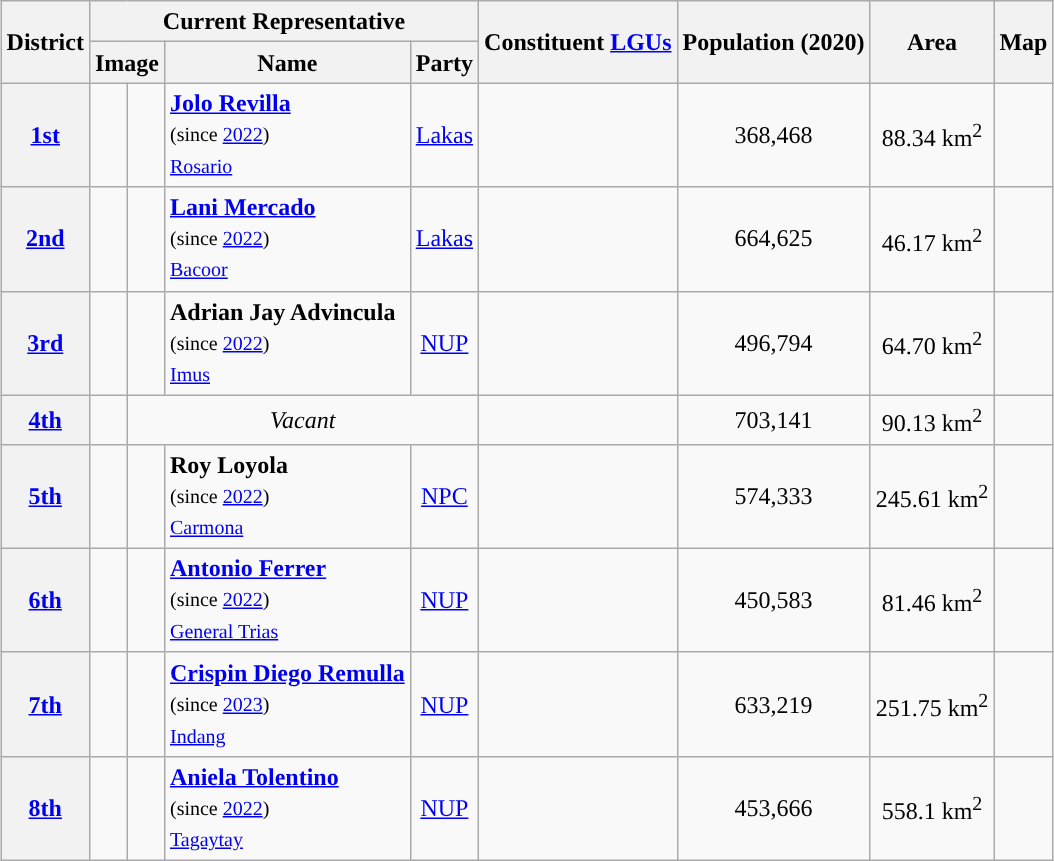<table class="wikitable sortable" style="margin: 1em auto; font-size:100%; line-height:20px; text-align:center">
<tr>
<th rowspan="2">District</th>
<th colspan="4">Current Representative</th>
<th rowspan="2">Constituent <a href='#'>LGUs</a></th>
<th rowspan="2">Population (2020)</th>
<th rowspan="2">Area</th>
<th rowspan="2">Map</th>
</tr>
<tr>
<th colspan="2">Image</th>
<th>Name</th>
<th>Party</th>
</tr>
<tr>
<th><a href='#'>1st</a></th>
<td style="background:"></td>
<td></td>
<td style="text-align:left;"><strong><a href='#'>Jolo Revilla</a></strong><br><small>(since <a href='#'>2022</a>)</small><br><small><a href='#'>Rosario</a></small></td>
<td><a href='#'>Lakas</a></td>
<td></td>
<td>368,468</td>
<td>88.34 km<sup>2</sup></td>
<td></td>
</tr>
<tr>
<th><a href='#'>2nd</a></th>
<td style="background:"></td>
<td></td>
<td style="text-align:left;"><strong><a href='#'>Lani Mercado</a></strong><br><small>(since <a href='#'>2022</a>)</small><br><small><a href='#'>Bacoor</a></small></td>
<td><a href='#'>Lakas</a></td>
<td></td>
<td>664,625</td>
<td>46.17 km<sup>2</sup></td>
<td></td>
</tr>
<tr>
<th><a href='#'>3rd</a></th>
<td style="background:"></td>
<td></td>
<td style="text-align:left;"><strong>Adrian Jay Advincula</strong><br><small>(since <a href='#'>2022</a>)</small><br><small><a href='#'>Imus</a></small></td>
<td><a href='#'>NUP</a></td>
<td></td>
<td>496,794</td>
<td>64.70 km<sup>2</sup></td>
<td></td>
</tr>
<tr>
<th><a href='#'>4th</a></th>
<td></td>
<td colspan=3><em>Vacant</em></td>
<td></td>
<td>703,141</td>
<td>90.13 km<sup>2</sup></td>
<td></td>
</tr>
<tr>
<th><a href='#'>5th</a></th>
<td style="background:"></td>
<td></td>
<td style="text-align:left;"><strong>Roy Loyola</strong><br><small>(since <a href='#'>2022</a>)</small><br><small><a href='#'>Carmona</a></small></td>
<td><a href='#'>NPC</a></td>
<td></td>
<td>574,333</td>
<td>245.61 km<sup>2</sup></td>
<td></td>
</tr>
<tr>
<th><a href='#'>6th</a></th>
<td style="background:"></td>
<td></td>
<td style="text-align:left;"><strong><a href='#'>Antonio Ferrer</a></strong><br><small>(since <a href='#'>2022</a>)</small><br><small><a href='#'>General Trias</a></small></td>
<td><a href='#'>NUP</a></td>
<td></td>
<td>450,583</td>
<td>81.46 km<sup>2</sup></td>
<td></td>
</tr>
<tr>
<th><a href='#'>7th</a></th>
<td style="background:"></td>
<td></td>
<td style="text-align:left;"><strong><a href='#'>Crispin Diego Remulla</a></strong><br><small>(since <a href='#'>2023</a>)</small><br><small><a href='#'>Indang</a></small></td>
<td><a href='#'>NUP</a></td>
<td></td>
<td>633,219</td>
<td>251.75 km<sup>2</sup></td>
<td></td>
</tr>
<tr>
<th><a href='#'>8th</a></th>
<td style="background:"></td>
<td></td>
<td style="text-align:left;"><strong><a href='#'>Aniela Tolentino</a></strong><br><small>(since <a href='#'>2022</a>)</small><br><small><a href='#'>Tagaytay</a></small></td>
<td><a href='#'>NUP</a></td>
<td></td>
<td>453,666</td>
<td>558.1 km<sup>2</sup></td>
<td></td>
</tr>
</table>
